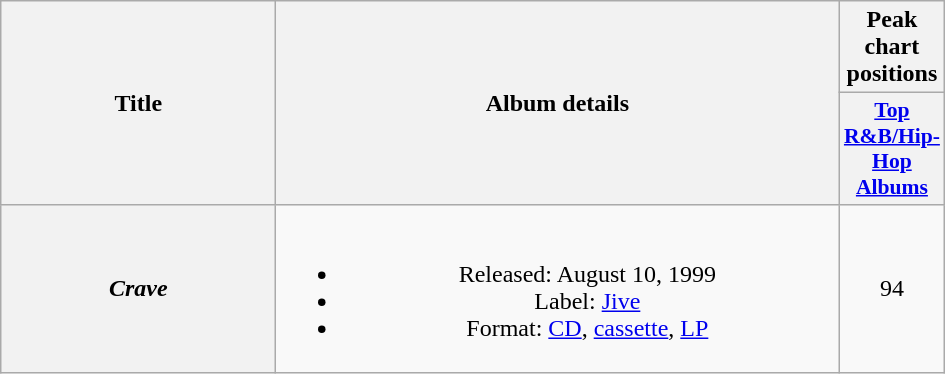<table class="wikitable plainrowheaders" style="text-align:center;">
<tr>
<th scope="col" rowspan="2" style="width:11em;">Title</th>
<th scope="col" rowspan="2" style="width:23em;">Album details</th>
<th>Peak chart positions</th>
</tr>
<tr>
<th scope="col" style="width:3.5em;font-size:90%;"><a href='#'>Top R&B/Hip-Hop Albums</a></th>
</tr>
<tr>
<th scope="row"><em>Crave</em></th>
<td><br><ul><li>Released: August 10, 1999</li><li>Label: <a href='#'>Jive</a></li><li>Format: <a href='#'>CD</a>, <a href='#'>cassette</a>, <a href='#'>LP</a></li></ul></td>
<td>94</td>
</tr>
</table>
